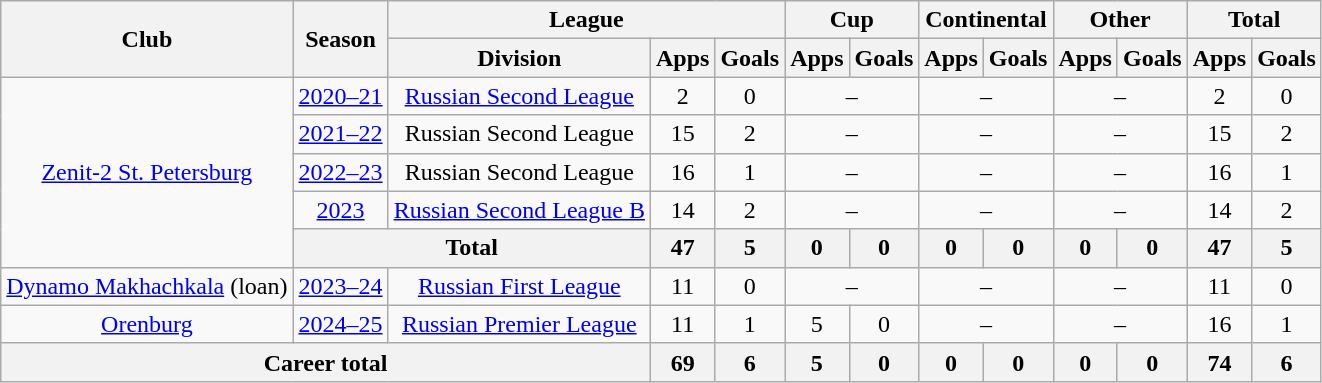<table class="wikitable" style="text-align: center;">
<tr>
<th rowspan=2>Club</th>
<th rowspan=2>Season</th>
<th colspan=3>League</th>
<th colspan=2>Cup</th>
<th colspan=2>Continental</th>
<th colspan=2>Other</th>
<th colspan=2>Total</th>
</tr>
<tr>
<th>Division</th>
<th>Apps</th>
<th>Goals</th>
<th>Apps</th>
<th>Goals</th>
<th>Apps</th>
<th>Goals</th>
<th>Apps</th>
<th>Goals</th>
<th>Apps</th>
<th>Goals</th>
</tr>
<tr>
<td rowspan="5"><a href='#'>Zenit-2 St. Petersburg</a></td>
<td><a href='#'>2020–21</a></td>
<td><a href='#'>Russian Second League</a></td>
<td>2</td>
<td>0</td>
<td colspan=2>–</td>
<td colspan=2>–</td>
<td colspan=2>–</td>
<td>2</td>
<td>0</td>
</tr>
<tr>
<td><a href='#'>2021–22</a></td>
<td>Russian Second League</td>
<td>15</td>
<td>2</td>
<td colspan=2>–</td>
<td colspan=2>–</td>
<td colspan=2>–</td>
<td>15</td>
<td>2</td>
</tr>
<tr>
<td><a href='#'>2022–23</a></td>
<td>Russian Second League</td>
<td>16</td>
<td>1</td>
<td colspan=2>–</td>
<td colspan=2>–</td>
<td colspan=2>–</td>
<td>16</td>
<td>1</td>
</tr>
<tr>
<td><a href='#'>2023</a></td>
<td><a href='#'>Russian Second League B</a></td>
<td>14</td>
<td>2</td>
<td colspan=2>–</td>
<td colspan=2>–</td>
<td colspan=2>–</td>
<td>14</td>
<td>2</td>
</tr>
<tr>
<th colspan=2>Total</th>
<th>47</th>
<th>5</th>
<th>0</th>
<th>0</th>
<th>0</th>
<th>0</th>
<th>0</th>
<th>0</th>
<th>47</th>
<th>5</th>
</tr>
<tr>
<td><a href='#'>Dynamo Makhachkala</a> (loan)</td>
<td><a href='#'>2023–24</a></td>
<td><a href='#'>Russian First League</a></td>
<td>11</td>
<td>0</td>
<td colspan=2>–</td>
<td colspan=2>–</td>
<td colspan=2>–</td>
<td>11</td>
<td>0</td>
</tr>
<tr>
<td><a href='#'>Orenburg</a></td>
<td><a href='#'>2024–25</a></td>
<td><a href='#'>Russian Premier League</a></td>
<td>11</td>
<td>1</td>
<td>5</td>
<td>0</td>
<td colspan=2>–</td>
<td colspan=2>–</td>
<td>16</td>
<td>1</td>
</tr>
<tr>
<th colspan=3>Career total</th>
<th>69</th>
<th>6</th>
<th>5</th>
<th>0</th>
<th>0</th>
<th>0</th>
<th>0</th>
<th>0</th>
<th>74</th>
<th>6</th>
</tr>
</table>
